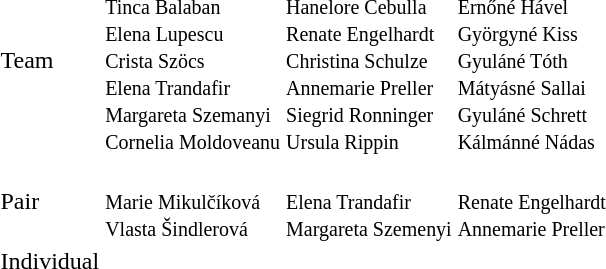<table>
<tr>
<td>Team</td>
<td><br><small>Tinca Balaban<br>Elena Lupescu<br>Crista Szöcs<br>Elena Trandafir<br>Margareta Szemanyi<br>Cornelia Moldoveanu</small></td>
<td><br><small>Hanelore Cebulla<br>Renate Engelhardt<br>Christina Schulze<br>Annemarie Preller<br>Siegrid Ronninger<br>Ursula Rippin</small></td>
<td><br><small>Ernőné Hável<br>Györgyné Kiss<br>Gyuláné Tóth<br>Mátyásné Sallai<br>Gyuláné Schrett<br>Kálmánné Nádas</small></td>
</tr>
<tr>
<td>Pair</td>
<td><br><small>Marie Mikulčíková<br>Vlasta Šindlerová</small></td>
<td><br><small>Elena Trandafir<br>Margareta Szemenyi</small></td>
<td><br><small>Renate Engelhardt<br>Annemarie Preller</small></td>
</tr>
<tr>
<td>Individual</td>
<td></td>
<td></td>
<td></td>
</tr>
</table>
